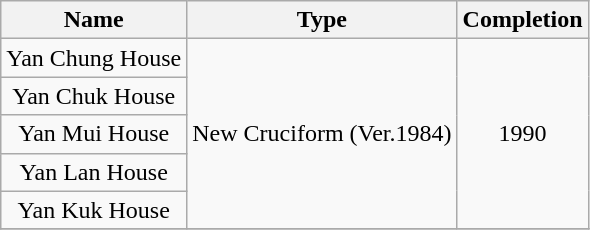<table class="wikitable" style="text-align: center">
<tr>
<th>Name</th>
<th>Type</th>
<th>Completion</th>
</tr>
<tr>
<td>Yan Chung House</td>
<td rowspan="5">New Cruciform (Ver.1984)</td>
<td rowspan="5">1990</td>
</tr>
<tr>
<td>Yan Chuk House</td>
</tr>
<tr>
<td>Yan Mui House</td>
</tr>
<tr>
<td>Yan Lan House</td>
</tr>
<tr>
<td>Yan Kuk House</td>
</tr>
<tr>
</tr>
</table>
